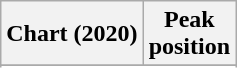<table class="wikitable sortable plainrowheaders" style="text-align:center">
<tr>
<th scope="col">Chart (2020)</th>
<th scope="col">Peak<br>position</th>
</tr>
<tr>
</tr>
<tr>
</tr>
<tr>
</tr>
<tr>
</tr>
<tr>
</tr>
<tr>
</tr>
<tr>
</tr>
<tr>
</tr>
<tr>
</tr>
<tr>
</tr>
<tr>
</tr>
</table>
